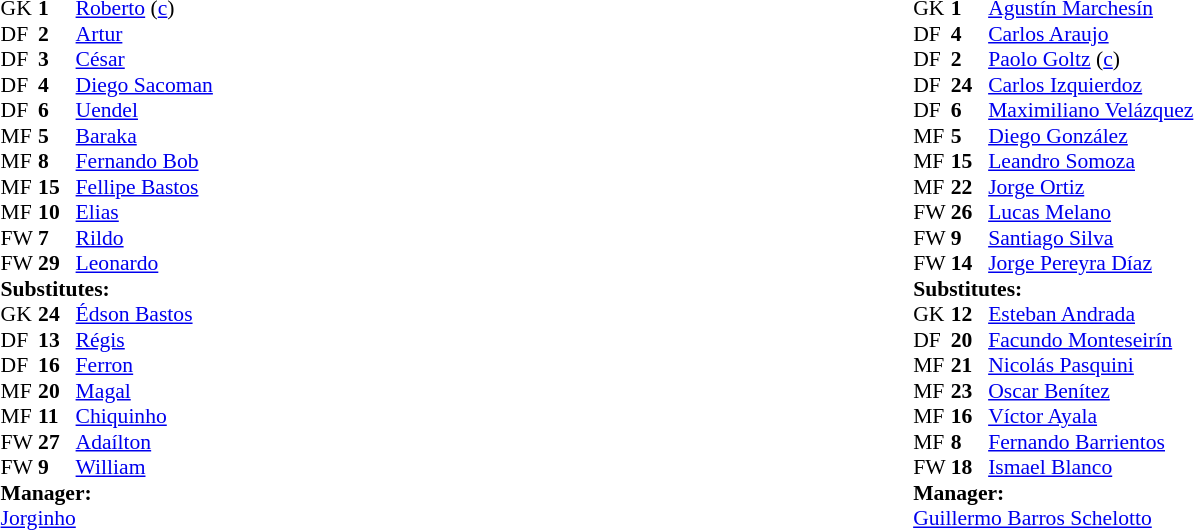<table width="100%">
<tr>
<td valign="top" width="50%"><br><table style="font-size: 90%" cellspacing="0" cellpadding="0" align=center>
<tr>
<th width=25></th>
<th width=25></th>
</tr>
<tr>
<td>GK</td>
<td><strong>1</strong></td>
<td> <a href='#'>Roberto</a> (<a href='#'>c</a>)</td>
</tr>
<tr>
<td>DF</td>
<td><strong>2</strong></td>
<td> <a href='#'>Artur</a></td>
<td></td>
</tr>
<tr>
<td>DF</td>
<td><strong>3</strong></td>
<td> <a href='#'>César</a></td>
</tr>
<tr>
<td>DF</td>
<td><strong>4</strong></td>
<td> <a href='#'>Diego Sacoman</a></td>
<td></td>
</tr>
<tr>
<td>DF</td>
<td><strong>6</strong></td>
<td> <a href='#'>Uendel</a></td>
<td></td>
</tr>
<tr>
<td>MF</td>
<td><strong>5</strong></td>
<td> <a href='#'>Baraka</a></td>
</tr>
<tr>
<td>MF</td>
<td><strong>8</strong></td>
<td> <a href='#'>Fernando Bob</a></td>
<td></td>
<td></td>
</tr>
<tr>
<td>MF</td>
<td><strong>15</strong></td>
<td> <a href='#'>Fellipe Bastos</a></td>
</tr>
<tr>
<td>MF</td>
<td><strong>10</strong></td>
<td> <a href='#'>Elias</a></td>
<td></td>
<td></td>
</tr>
<tr>
<td>FW</td>
<td><strong>7</strong></td>
<td> <a href='#'>Rildo</a></td>
<td></td>
<td></td>
</tr>
<tr>
<td>FW</td>
<td><strong>29</strong></td>
<td> <a href='#'>Leonardo</a></td>
</tr>
<tr>
<td colspan=3><strong>Substitutes:</strong></td>
</tr>
<tr>
<td>GK</td>
<td><strong>24</strong></td>
<td> <a href='#'>Édson Bastos</a></td>
</tr>
<tr>
<td>DF</td>
<td><strong>13</strong></td>
<td> <a href='#'>Régis</a></td>
</tr>
<tr>
<td>DF</td>
<td><strong>16</strong></td>
<td> <a href='#'>Ferron</a></td>
</tr>
<tr>
<td>MF</td>
<td><strong>20</strong></td>
<td> <a href='#'>Magal</a></td>
<td></td>
<td></td>
</tr>
<tr>
<td>MF</td>
<td><strong>11</strong></td>
<td> <a href='#'>Chiquinho</a></td>
<td></td>
<td></td>
</tr>
<tr>
<td>FW</td>
<td><strong>27</strong></td>
<td> <a href='#'>Adaílton</a></td>
<td></td>
<td></td>
</tr>
<tr>
<td>FW</td>
<td><strong>9</strong></td>
<td> <a href='#'>William</a></td>
</tr>
<tr>
<td colspan=3><strong>Manager:</strong></td>
</tr>
<tr>
<td colspan=4> <a href='#'>Jorginho</a></td>
</tr>
</table>
</td>
<td><br><table style="font-size: 90%" cellspacing="0" cellpadding="0" align=center>
<tr>
<th width=25></th>
<th width=25></th>
</tr>
<tr>
<td>GK</td>
<td><strong>1</strong></td>
<td> <a href='#'>Agustín Marchesín</a></td>
</tr>
<tr>
<td>DF</td>
<td><strong>4</strong></td>
<td> <a href='#'>Carlos Araujo</a></td>
</tr>
<tr>
<td>DF</td>
<td><strong>2</strong></td>
<td> <a href='#'>Paolo Goltz</a> (<a href='#'>c</a>)</td>
</tr>
<tr>
<td>DF</td>
<td><strong>24</strong></td>
<td> <a href='#'>Carlos Izquierdoz</a></td>
<td></td>
</tr>
<tr>
<td>DF</td>
<td><strong>6</strong></td>
<td> <a href='#'>Maximiliano Velázquez</a></td>
<td></td>
</tr>
<tr>
<td>MF</td>
<td><strong>5</strong></td>
<td> <a href='#'>Diego González</a></td>
<td></td>
<td></td>
</tr>
<tr>
<td>MF</td>
<td><strong>15</strong></td>
<td> <a href='#'>Leandro Somoza</a></td>
</tr>
<tr>
<td>MF</td>
<td><strong>22</strong></td>
<td> <a href='#'>Jorge Ortiz</a></td>
</tr>
<tr>
<td>FW</td>
<td><strong>26</strong></td>
<td> <a href='#'>Lucas Melano</a></td>
<td></td>
<td></td>
</tr>
<tr>
<td>FW</td>
<td><strong>9</strong></td>
<td> <a href='#'>Santiago Silva</a></td>
</tr>
<tr>
<td>FW</td>
<td><strong>14</strong></td>
<td> <a href='#'>Jorge Pereyra Díaz</a></td>
<td></td>
<td></td>
</tr>
<tr>
<td colspan=3><strong>Substitutes:</strong></td>
</tr>
<tr>
<td>GK</td>
<td><strong>12</strong></td>
<td> <a href='#'>Esteban Andrada</a></td>
</tr>
<tr>
<td>DF</td>
<td><strong>20</strong></td>
<td> <a href='#'>Facundo Monteseirín</a></td>
</tr>
<tr>
<td>MF</td>
<td><strong>21</strong></td>
<td> <a href='#'>Nicolás Pasquini</a></td>
</tr>
<tr>
<td>MF</td>
<td><strong>23</strong></td>
<td> <a href='#'>Oscar Benítez</a></td>
<td></td>
<td></td>
</tr>
<tr>
<td>MF</td>
<td><strong>16</strong></td>
<td> <a href='#'>Víctor Ayala</a></td>
<td></td>
<td></td>
</tr>
<tr>
<td>MF</td>
<td><strong>8</strong></td>
<td> <a href='#'>Fernando Barrientos</a></td>
<td></td>
<td></td>
</tr>
<tr>
<td>FW</td>
<td><strong>18</strong></td>
<td> <a href='#'>Ismael Blanco</a></td>
</tr>
<tr>
<td colspan=3><strong>Manager:</strong></td>
</tr>
<tr>
<td colspan=4> <a href='#'>Guillermo Barros Schelotto</a></td>
</tr>
</table>
</td>
</tr>
</table>
